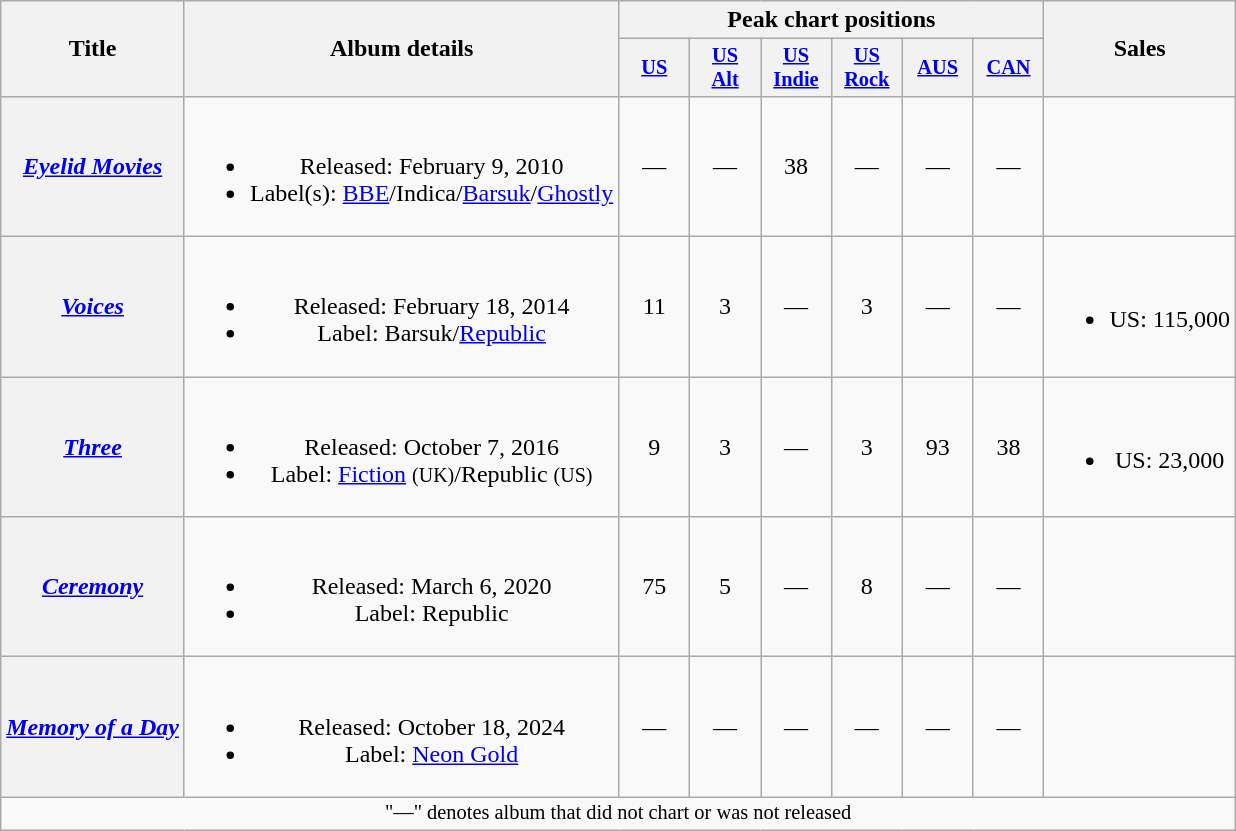<table class="wikitable plainrowheaders" style="text-align:center;">
<tr>
<th scope="col" rowspan="2">Title</th>
<th scope="col" rowspan="2">Album details</th>
<th scope="col" colspan="6">Peak chart positions</th>
<th scope="col" rowspan="2">Sales</th>
</tr>
<tr>
<th scope="col" style="width:3em;font-size:85%;"><a href='#'>US</a><br></th>
<th scope="col" style="width:3em;font-size:85%;"><a href='#'>US<br>Alt</a><br></th>
<th scope="col" style="width:3em;font-size:85%;"><a href='#'>US<br>Indie</a><br></th>
<th scope="col" style="width:3em;font-size:85%;"><a href='#'>US<br>Rock</a><br></th>
<th scope="col" style="width:3em;font-size:85%;"><a href='#'>AUS</a><br></th>
<th scope="col" style="width:3em;font-size:85%;"><a href='#'>CAN</a><br></th>
</tr>
<tr>
<th scope="row"><em><a href='#'>Eyelid Movies</a></em></th>
<td><br><ul><li>Released: February 9, 2010</li><li>Label(s): <a href='#'>BBE</a>/Indica/<a href='#'>Barsuk</a>/<a href='#'>Ghostly</a></li></ul></td>
<td>—</td>
<td>—</td>
<td>38</td>
<td>—</td>
<td>—</td>
<td>—</td>
<td></td>
</tr>
<tr>
<th scope="row"><em><a href='#'>Voices</a></em></th>
<td><br><ul><li>Released: February 18, 2014</li><li>Label: Barsuk/<a href='#'>Republic</a></li></ul></td>
<td>11</td>
<td>3</td>
<td>—</td>
<td>3</td>
<td>—</td>
<td>—</td>
<td><br><ul><li>US: 115,000</li></ul></td>
</tr>
<tr>
<th scope="row"><em><a href='#'>Three</a></em></th>
<td><br><ul><li>Released: October 7, 2016</li><li>Label: <a href='#'>Fiction</a> <small>(UK)</small>/Republic <small>(US)</small></li></ul></td>
<td>9</td>
<td>3</td>
<td>—</td>
<td>3</td>
<td>93</td>
<td>38</td>
<td><br><ul><li>US: 23,000</li></ul></td>
</tr>
<tr>
<th scope="row"><em><a href='#'>Ceremony</a></em></th>
<td><br><ul><li>Released: March 6, 2020</li><li>Label: Republic</li></ul></td>
<td>75</td>
<td>5</td>
<td>—</td>
<td>8</td>
<td>—</td>
<td>—</td>
<td></td>
</tr>
<tr>
<th scope="row"><em><a href='#'>Memory of a Day</a></em></th>
<td><br><ul><li>Released: October 18, 2024</li><li>Label: <a href='#'>Neon Gold</a></li></ul></td>
<td>—</td>
<td>—</td>
<td>—</td>
<td>—</td>
<td>—</td>
<td>—</td>
<td></td>
</tr>
<tr>
<td colspan="18" style="text-align:center; font-size:85%;">"—" denotes album that did not chart or was not released</td>
</tr>
</table>
